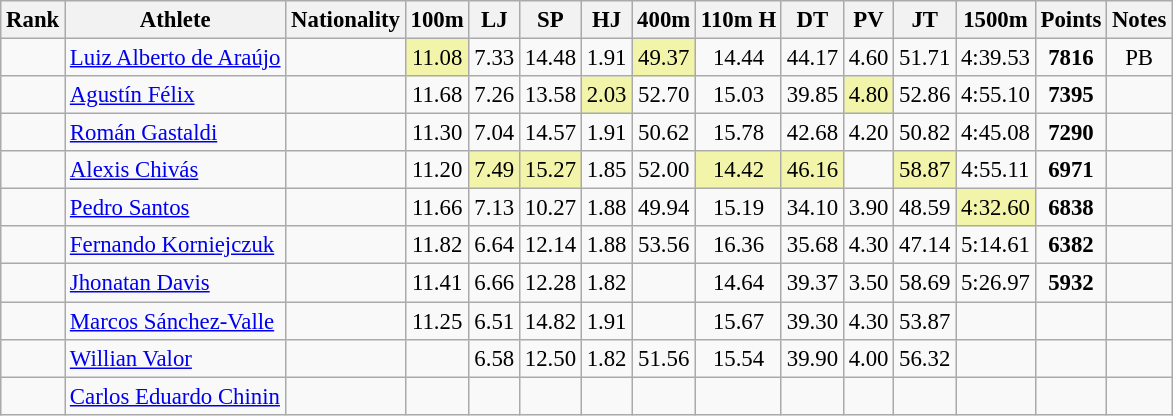<table class="wikitable sortable" style=" text-align:center;font-size:95%">
<tr>
<th>Rank</th>
<th>Athlete</th>
<th>Nationality</th>
<th>100m</th>
<th>LJ</th>
<th>SP</th>
<th>HJ</th>
<th>400m</th>
<th>110m H</th>
<th>DT</th>
<th>PV</th>
<th>JT</th>
<th>1500m</th>
<th>Points</th>
<th>Notes</th>
</tr>
<tr>
<td></td>
<td align=left><a href='#'>Luiz Alberto de Araújo</a></td>
<td align=left></td>
<td bgcolor=#F2F5A9>11.08</td>
<td>7.33</td>
<td>14.48</td>
<td>1.91</td>
<td bgcolor=#F2F5A9>49.37</td>
<td>14.44</td>
<td>44.17</td>
<td>4.60</td>
<td>51.71</td>
<td>4:39.53</td>
<td><strong>7816</strong></td>
<td>PB</td>
</tr>
<tr>
<td></td>
<td align=left><a href='#'>Agustín Félix</a></td>
<td align=left></td>
<td>11.68</td>
<td>7.26</td>
<td>13.58</td>
<td bgcolor=#F2F5A9>2.03</td>
<td>52.70</td>
<td>15.03</td>
<td>39.85</td>
<td bgcolor=#F2F5A9>4.80</td>
<td>52.86</td>
<td>4:55.10</td>
<td><strong>7395</strong></td>
<td></td>
</tr>
<tr>
<td></td>
<td align=left><a href='#'>Román Gastaldi</a></td>
<td align=left></td>
<td>11.30</td>
<td>7.04</td>
<td>14.57</td>
<td>1.91</td>
<td>50.62</td>
<td>15.78</td>
<td>42.68</td>
<td>4.20</td>
<td>50.82</td>
<td>4:45.08</td>
<td><strong>7290</strong></td>
<td></td>
</tr>
<tr>
<td></td>
<td align=left><a href='#'>Alexis Chivás</a></td>
<td align=left></td>
<td>11.20</td>
<td bgcolor=#F2F5A9>7.49</td>
<td bgcolor=#F2F5A9>15.27</td>
<td>1.85</td>
<td>52.00</td>
<td bgcolor=#F2F5A9>14.42</td>
<td bgcolor=#F2F5A9>46.16</td>
<td></td>
<td bgcolor=#F2F5A9>58.87</td>
<td>4:55.11</td>
<td><strong>6971</strong></td>
<td></td>
</tr>
<tr>
<td></td>
<td align=left><a href='#'>Pedro Santos</a></td>
<td align=left></td>
<td>11.66</td>
<td>7.13</td>
<td>10.27</td>
<td>1.88</td>
<td>49.94</td>
<td>15.19</td>
<td>34.10</td>
<td>3.90</td>
<td>48.59</td>
<td bgcolor=#F2F5A9>4:32.60</td>
<td><strong>6838</strong></td>
<td></td>
</tr>
<tr>
<td></td>
<td align=left><a href='#'>Fernando Korniejczuk</a></td>
<td align=left></td>
<td>11.82</td>
<td>6.64</td>
<td>12.14</td>
<td>1.88</td>
<td>53.56</td>
<td>16.36</td>
<td>35.68</td>
<td>4.30</td>
<td>47.14</td>
<td>5:14.61</td>
<td><strong>6382</strong></td>
<td></td>
</tr>
<tr>
<td></td>
<td align=left><a href='#'>Jhonatan Davis</a></td>
<td align=left></td>
<td>11.41</td>
<td>6.66</td>
<td>12.28</td>
<td>1.82</td>
<td></td>
<td>14.64</td>
<td>39.37</td>
<td>3.50</td>
<td>58.69</td>
<td>5:26.97</td>
<td><strong>5932</strong></td>
<td></td>
</tr>
<tr>
<td></td>
<td align=left><a href='#'>Marcos Sánchez-Valle</a></td>
<td align=left></td>
<td>11.25</td>
<td>6.51</td>
<td>14.82</td>
<td>1.91</td>
<td></td>
<td>15.67</td>
<td>39.30</td>
<td>4.30</td>
<td>53.87</td>
<td></td>
<td><strong></strong></td>
<td></td>
</tr>
<tr>
<td></td>
<td align=left><a href='#'>Willian Valor</a></td>
<td align=left></td>
<td></td>
<td>6.58</td>
<td>12.50</td>
<td>1.82</td>
<td>51.56</td>
<td>15.54</td>
<td>39.90</td>
<td>4.00</td>
<td>56.32</td>
<td></td>
<td><strong></strong></td>
<td></td>
</tr>
<tr>
<td></td>
<td align=left><a href='#'>Carlos Eduardo Chinin</a></td>
<td align=left></td>
<td></td>
<td></td>
<td></td>
<td></td>
<td></td>
<td></td>
<td></td>
<td></td>
<td></td>
<td></td>
<td><strong></strong></td>
<td></td>
</tr>
</table>
